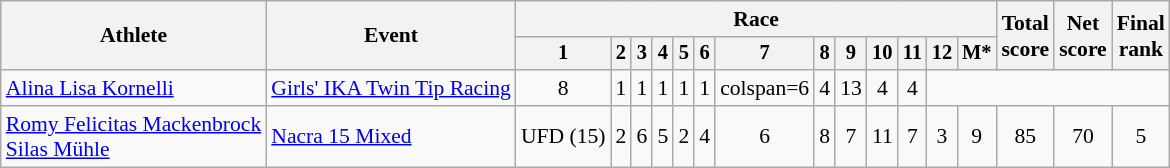<table class="wikitable" style="font-size:90%">
<tr>
<th rowspan=2>Athlete</th>
<th rowspan=2>Event</th>
<th colspan=13>Race</th>
<th rowspan="2">Total <br>score</th>
<th rowspan=2>Net <br>score</th>
<th rowspan=2>Final <br>rank</th>
</tr>
<tr style="font-size:95%">
<th>1</th>
<th>2</th>
<th>3</th>
<th>4</th>
<th>5</th>
<th>6</th>
<th>7</th>
<th>8</th>
<th>9</th>
<th>10</th>
<th>11</th>
<th>12</th>
<th>M*</th>
</tr>
<tr align=center>
<td align=left><a href='#'>Alina Lisa Kornelli</a></td>
<td align=left><a href='#'>Girls' IKA Twin Tip Racing</a></td>
<td>8</td>
<td>1</td>
<td>1</td>
<td>1</td>
<td>1</td>
<td>1</td>
<td>colspan=6 </td>
<td>4</td>
<td>13</td>
<td>4</td>
<td>4</td>
</tr>
<tr align=center>
<td align=left><a href='#'>Romy Felicitas Mackenbrock</a><br><a href='#'>Silas Mühle</a></td>
<td align=left><a href='#'>Nacra 15 Mixed</a></td>
<td>UFD (15)</td>
<td>2</td>
<td>6</td>
<td>5</td>
<td>2</td>
<td>4</td>
<td>6</td>
<td>8</td>
<td>7</td>
<td>11</td>
<td>7</td>
<td>3</td>
<td>9</td>
<td>85</td>
<td>70</td>
<td>5</td>
</tr>
</table>
